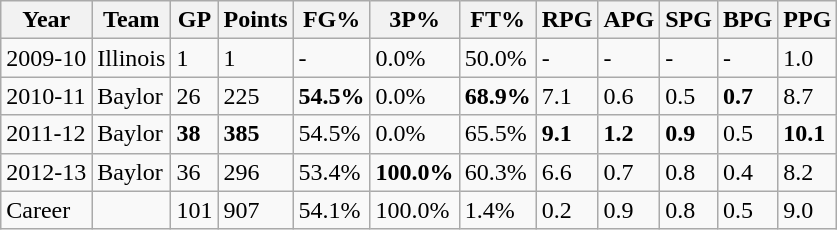<table class="wikitable">
<tr>
<th>Year</th>
<th>Team</th>
<th>GP</th>
<th>Points</th>
<th>FG%</th>
<th>3P%</th>
<th>FT%</th>
<th>RPG</th>
<th>APG</th>
<th>SPG</th>
<th>BPG</th>
<th>PPG</th>
</tr>
<tr>
<td>2009-10</td>
<td>Illinois</td>
<td>1</td>
<td>1</td>
<td>-</td>
<td>0.0%</td>
<td>50.0%</td>
<td>-</td>
<td>-</td>
<td>-</td>
<td>-</td>
<td>1.0</td>
</tr>
<tr>
<td>2010-11</td>
<td>Baylor</td>
<td>26</td>
<td>225</td>
<td><strong>54.5%</strong></td>
<td>0.0%</td>
<td><strong>68.9%</strong></td>
<td>7.1</td>
<td>0.6</td>
<td>0.5</td>
<td><strong>0.7</strong></td>
<td>8.7</td>
</tr>
<tr>
<td>2011-12</td>
<td>Baylor</td>
<td><strong>38</strong></td>
<td><strong>385</strong></td>
<td>54.5%</td>
<td>0.0%</td>
<td>65.5%</td>
<td><strong>9.1</strong></td>
<td><strong>1.2</strong></td>
<td><strong>0.9</strong></td>
<td>0.5</td>
<td><strong>10.1</strong></td>
</tr>
<tr>
<td>2012-13</td>
<td>Baylor</td>
<td>36</td>
<td>296</td>
<td>53.4%</td>
<td><strong>100.0%</strong></td>
<td>60.3%</td>
<td>6.6</td>
<td>0.7</td>
<td>0.8</td>
<td>0.4</td>
<td>8.2</td>
</tr>
<tr>
<td>Career</td>
<td></td>
<td>101</td>
<td>907</td>
<td>54.1%</td>
<td>100.0%</td>
<td>1.4%</td>
<td>0.2</td>
<td>0.9</td>
<td>0.8</td>
<td>0.5</td>
<td>9.0</td>
</tr>
</table>
